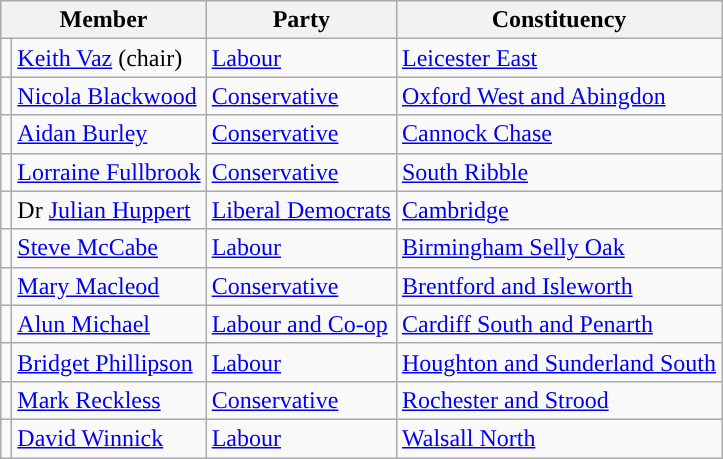<table class="wikitable">
<tr>
<th colspan="2" valign="top">Member</th>
<th valign="top">Party</th>
<th valign="top">Constituency</th>
</tr>
<tr>
<td style="color:inherit;background:"></td>
<td><a href='#'>Keith Vaz</a> (chair)</td>
<td><a href='#'>Labour</a></td>
<td><a href='#'>Leicester East</a></td>
</tr>
<tr>
<td style="color:inherit;background:"></td>
<td><a href='#'>Nicola Blackwood</a></td>
<td><a href='#'>Conservative</a></td>
<td><a href='#'>Oxford West and Abingdon</a></td>
</tr>
<tr>
<td style="color:inherit;background:"></td>
<td><a href='#'>Aidan Burley</a></td>
<td><a href='#'>Conservative</a></td>
<td><a href='#'>Cannock Chase</a></td>
</tr>
<tr>
<td style="color:inherit;background:"></td>
<td><a href='#'>Lorraine Fullbrook</a></td>
<td><a href='#'>Conservative</a></td>
<td><a href='#'>South Ribble</a></td>
</tr>
<tr>
<td style="color:inherit;background:"></td>
<td>Dr <a href='#'>Julian Huppert</a></td>
<td><a href='#'>Liberal Democrats</a></td>
<td><a href='#'>Cambridge</a></td>
</tr>
<tr>
<td style="color:inherit;background:"></td>
<td><a href='#'>Steve McCabe</a></td>
<td><a href='#'>Labour</a></td>
<td><a href='#'>Birmingham Selly Oak</a></td>
</tr>
<tr>
<td style="color:inherit;background:"></td>
<td><a href='#'>Mary Macleod</a></td>
<td><a href='#'>Conservative</a></td>
<td><a href='#'>Brentford and Isleworth</a></td>
</tr>
<tr>
<td style="color:inherit;background:"></td>
<td><a href='#'>Alun Michael</a></td>
<td><a href='#'>Labour and Co-op</a></td>
<td><a href='#'>Cardiff South and Penarth</a></td>
</tr>
<tr>
<td style="color:inherit;background:"></td>
<td><a href='#'>Bridget Phillipson</a></td>
<td><a href='#'>Labour</a></td>
<td><a href='#'>Houghton and Sunderland South</a></td>
</tr>
<tr>
<td style="color:inherit;background:"></td>
<td><a href='#'>Mark Reckless</a></td>
<td><a href='#'>Conservative</a></td>
<td><a href='#'>Rochester and Strood</a></td>
</tr>
<tr>
<td style="color:inherit;background:"></td>
<td><a href='#'>David Winnick</a></td>
<td><a href='#'>Labour</a></td>
<td><a href='#'>Walsall North</a></td>
</tr>
</table>
